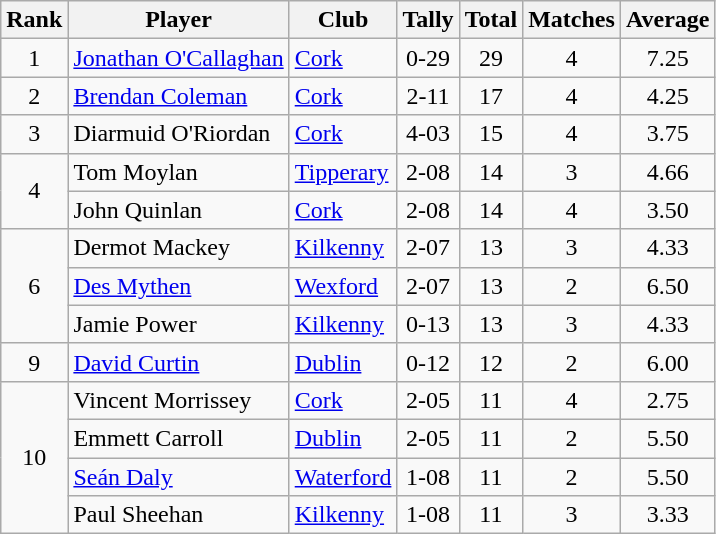<table class="wikitable">
<tr>
<th>Rank</th>
<th>Player</th>
<th>Club</th>
<th>Tally</th>
<th>Total</th>
<th>Matches</th>
<th>Average</th>
</tr>
<tr>
<td rowspan="1" style="text-align:center;">1</td>
<td><a href='#'>Jonathan O'Callaghan</a></td>
<td><a href='#'>Cork</a></td>
<td align=center>0-29</td>
<td align=center>29</td>
<td align=center>4</td>
<td align=center>7.25</td>
</tr>
<tr>
<td rowspan="1" style="text-align:center;">2</td>
<td><a href='#'>Brendan Coleman</a></td>
<td><a href='#'>Cork</a></td>
<td align=center>2-11</td>
<td align=center>17</td>
<td align=center>4</td>
<td align=center>4.25</td>
</tr>
<tr>
<td rowspan="1" style="text-align:center;">3</td>
<td>Diarmuid O'Riordan</td>
<td><a href='#'>Cork</a></td>
<td align=center>4-03</td>
<td align=center>15</td>
<td align=center>4</td>
<td align=center>3.75</td>
</tr>
<tr>
<td rowspan="2" style="text-align:center;">4</td>
<td>Tom Moylan</td>
<td><a href='#'>Tipperary</a></td>
<td align=center>2-08</td>
<td align=center>14</td>
<td align=center>3</td>
<td align=center>4.66</td>
</tr>
<tr>
<td>John Quinlan</td>
<td><a href='#'>Cork</a></td>
<td align=center>2-08</td>
<td align=center>14</td>
<td align=center>4</td>
<td align=center>3.50</td>
</tr>
<tr>
<td rowspan="3" style="text-align:center;">6</td>
<td>Dermot Mackey</td>
<td><a href='#'>Kilkenny</a></td>
<td align=center>2-07</td>
<td align=center>13</td>
<td align=center>3</td>
<td align=center>4.33</td>
</tr>
<tr>
<td><a href='#'>Des Mythen</a></td>
<td><a href='#'>Wexford</a></td>
<td align=center>2-07</td>
<td align=center>13</td>
<td align=center>2</td>
<td align=center>6.50</td>
</tr>
<tr>
<td>Jamie Power</td>
<td><a href='#'>Kilkenny</a></td>
<td align=center>0-13</td>
<td align=center>13</td>
<td align=center>3</td>
<td align=center>4.33</td>
</tr>
<tr>
<td rowspan="1" style="text-align:center;">9</td>
<td><a href='#'>David Curtin</a></td>
<td><a href='#'>Dublin</a></td>
<td align=center>0-12</td>
<td align=center>12</td>
<td align=center>2</td>
<td align=center>6.00</td>
</tr>
<tr>
<td rowspan="4" style="text-align:center;">10</td>
<td>Vincent Morrissey</td>
<td><a href='#'>Cork</a></td>
<td align=center>2-05</td>
<td align=center>11</td>
<td align=center>4</td>
<td align=center>2.75</td>
</tr>
<tr>
<td>Emmett Carroll</td>
<td><a href='#'>Dublin</a></td>
<td align=center>2-05</td>
<td align=center>11</td>
<td align=center>2</td>
<td align=center>5.50</td>
</tr>
<tr>
<td><a href='#'>Seán Daly</a></td>
<td><a href='#'>Waterford</a></td>
<td align=center>1-08</td>
<td align=center>11</td>
<td align=center>2</td>
<td align=center>5.50</td>
</tr>
<tr>
<td>Paul Sheehan</td>
<td><a href='#'>Kilkenny</a></td>
<td align=center>1-08</td>
<td align=center>11</td>
<td align=center>3</td>
<td align=center>3.33</td>
</tr>
</table>
